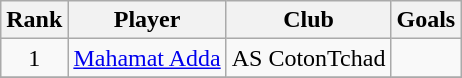<table class="wikitable" style="text-align:center">
<tr>
<th>Rank</th>
<th>Player</th>
<th>Club</th>
<th>Goals</th>
</tr>
<tr>
<td>1</td>
<td align="left"> <a href='#'>Mahamat Adda</a></td>
<td align="left">AS CotonTchad</td>
<td></td>
</tr>
<tr>
</tr>
</table>
